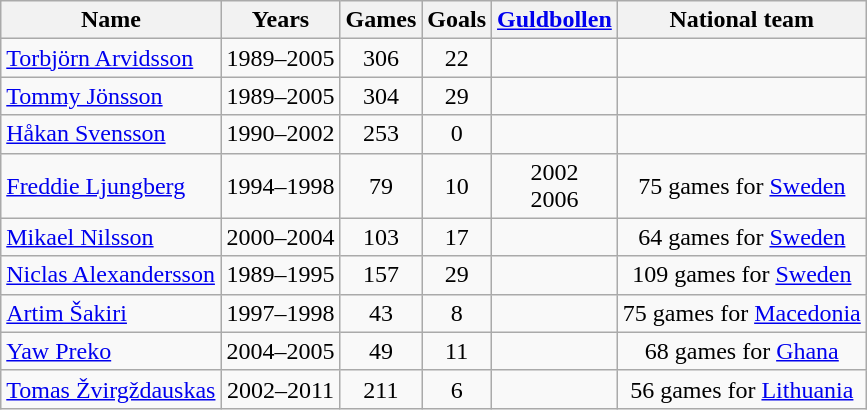<table class="wikitable" style="text-align: center;">
<tr>
<th>Name</th>
<th>Years</th>
<th>Games</th>
<th>Goals</th>
<th><a href='#'>Guldbollen</a></th>
<th>National team</th>
</tr>
<tr>
<td align="left"> <a href='#'>Torbjörn Arvidsson</a></td>
<td>1989–2005</td>
<td>306</td>
<td>22</td>
<td></td>
<td></td>
</tr>
<tr>
<td align="left"> <a href='#'>Tommy Jönsson</a></td>
<td>1989–2005</td>
<td>304</td>
<td>29</td>
<td></td>
<td></td>
</tr>
<tr>
<td align="left"> <a href='#'>Håkan Svensson</a></td>
<td>1990–2002</td>
<td>253</td>
<td>0</td>
<td></td>
<td></td>
</tr>
<tr>
<td align="left"> <a href='#'>Freddie Ljungberg</a></td>
<td>1994–1998</td>
<td>79</td>
<td>10</td>
<td>2002<br>2006</td>
<td>75 games for <a href='#'>Sweden</a></td>
</tr>
<tr>
<td align="left"> <a href='#'>Mikael Nilsson</a></td>
<td>2000–2004</td>
<td>103</td>
<td>17</td>
<td></td>
<td>64 games for <a href='#'>Sweden</a></td>
</tr>
<tr>
<td align="left"> <a href='#'>Niclas Alexandersson</a></td>
<td>1989–1995</td>
<td>157</td>
<td>29</td>
<td></td>
<td>109 games for <a href='#'>Sweden</a></td>
</tr>
<tr>
<td align="left"> <a href='#'>Artim Šakiri</a></td>
<td>1997–1998</td>
<td>43</td>
<td>8</td>
<td></td>
<td>75 games for <a href='#'>Macedonia</a></td>
</tr>
<tr>
<td align="left"> <a href='#'>Yaw Preko</a></td>
<td>2004–2005</td>
<td>49</td>
<td>11</td>
<td></td>
<td>68 games for <a href='#'>Ghana</a></td>
</tr>
<tr>
<td align="left"> <a href='#'>Tomas Žvirgždauskas</a></td>
<td>2002–2011</td>
<td>211</td>
<td>6</td>
<td></td>
<td>56 games for <a href='#'>Lithuania</a></td>
</tr>
</table>
